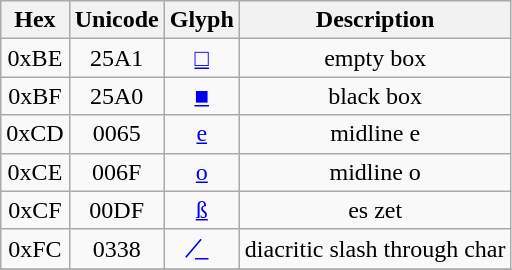<table class="wikitable" style="text-align: center;">
<tr>
<th>Hex</th>
<th>Unicode</th>
<th>Glyph</th>
<th>Description</th>
</tr>
<tr>
<td>0xBE</td>
<td>25A1</td>
<td><a href='#'>□</a></td>
<td>empty box</td>
</tr>
<tr>
<td>0xBF</td>
<td>25A0</td>
<td><a href='#'>■</a></td>
<td>black box</td>
</tr>
<tr>
<td>0xCD</td>
<td>0065</td>
<td><a href='#'>e</a></td>
<td>midline e</td>
</tr>
<tr>
<td>0xCE</td>
<td>006F</td>
<td><a href='#'>o</a></td>
<td>midline o</td>
</tr>
<tr>
<td>0xCF</td>
<td>00DF</td>
<td><a href='#'>ß</a></td>
<td>es zet</td>
</tr>
<tr>
<td>0xFC</td>
<td>0338</td>
<td><a href='#'> &#x0338; </a></td>
<td>diacritic slash through char</td>
</tr>
<tr>
</tr>
</table>
